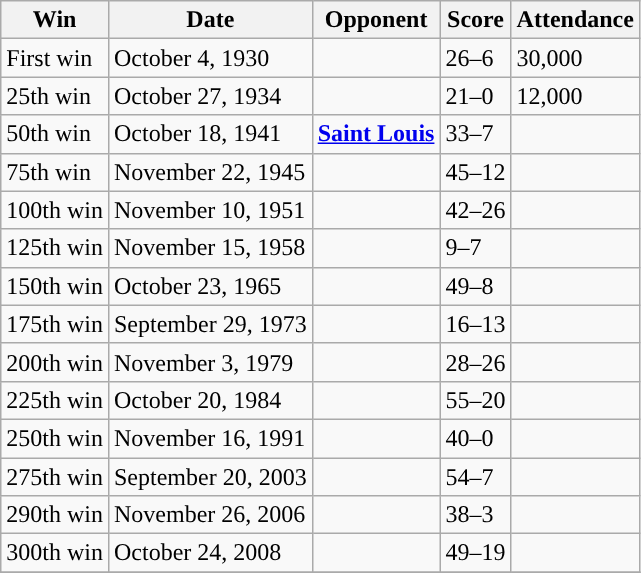<table class="wikitable">
<tr>
<th>Win</th>
<th>Date</th>
<th>Opponent</th>
<th>Score</th>
<th>Attendance</th>
</tr>
<tr>
<td>First win</td>
<td>October 4, 1930</td>
<td style=><strong> <a href='#'></a></strong></td>
<td>26–6</td>
<td>30,000</td>
</tr>
<tr>
<td>25th win</td>
<td>October 27, 1934</td>
<td style=><strong> <a href='#'></a></strong></td>
<td>21–0</td>
<td>12,000</td>
</tr>
<tr>
<td>50th win</td>
<td>October 18, 1941</td>
<td><strong><a href='#'>Saint Louis</a></strong></td>
<td>33–7</td>
<td></td>
</tr>
<tr>
<td>75th win</td>
<td>November 22, 1945</td>
<td style=><strong> <a href='#'></a></strong></td>
<td>45–12</td>
<td></td>
</tr>
<tr>
<td>100th win</td>
<td>November 10, 1951</td>
<td style=><strong> <a href='#'></a></strong></td>
<td>42–26</td>
<td></td>
</tr>
<tr>
<td>125th win</td>
<td>November 15, 1958</td>
<td style=><strong> <a href='#'></a></strong></td>
<td>9–7</td>
<td></td>
</tr>
<tr>
<td>150th win</td>
<td>October 23, 1965</td>
<td style=><strong> <a href='#'></a></strong></td>
<td>49–8</td>
<td></td>
</tr>
<tr>
<td>175th win</td>
<td>September 29, 1973</td>
<td style=><strong> <a href='#'></a></strong></td>
<td>16–13</td>
<td></td>
</tr>
<tr>
<td>200th win</td>
<td>November 3, 1979</td>
<td style=><strong> <a href='#'></a></strong></td>
<td>28–26</td>
<td></td>
</tr>
<tr>
<td>225th win</td>
<td>October 20, 1984</td>
<td style=><strong> <a href='#'></a></strong></td>
<td>55–20</td>
<td></td>
</tr>
<tr>
<td>250th win</td>
<td>November 16, 1991</td>
<td style=><strong> <a href='#'></a></strong></td>
<td>40–0</td>
<td></td>
</tr>
<tr>
<td>275th win</td>
<td>September 20, 2003</td>
<td style=><strong> <a href='#'></a></strong></td>
<td>54–7</td>
<td></td>
</tr>
<tr>
<td>290th win</td>
<td>November 26, 2006</td>
<td style=><strong> <a href='#'></a></strong></td>
<td>38–3</td>
<td></td>
</tr>
<tr>
<td>300th win</td>
<td>October 24, 2008</td>
<td style=><strong> <a href='#'></a></strong></td>
<td>49–19</td>
<td></td>
</tr>
<tr>
</tr>
</table>
